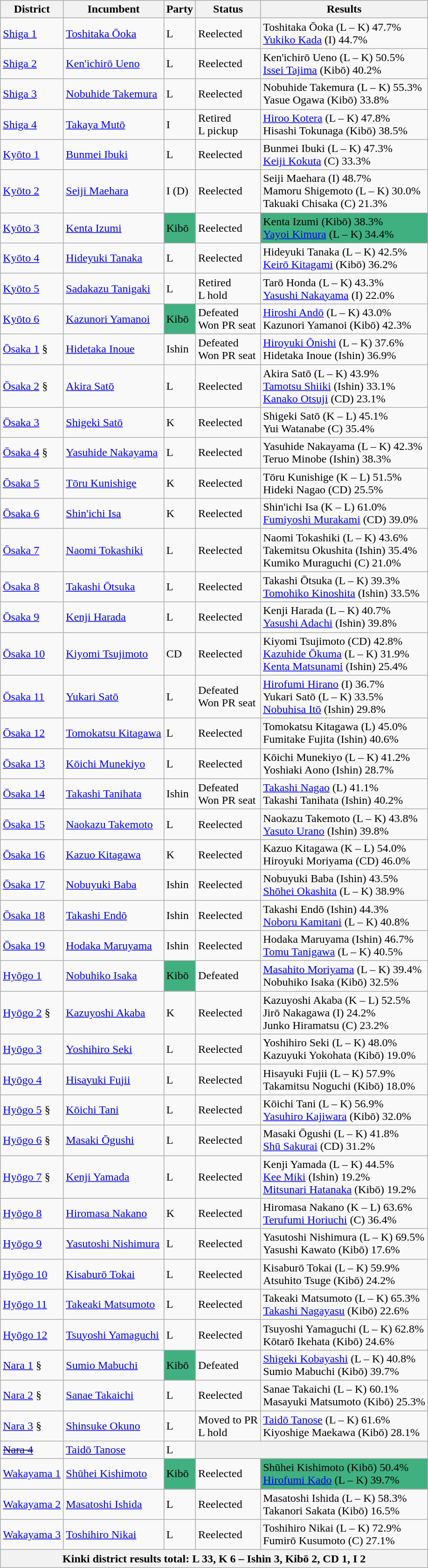<table class="wikitable">
<tr>
<th>District</th>
<th>Incumbent</th>
<th>Party</th>
<th>Status</th>
<th>Results</th>
</tr>
<tr>
<td><a href='#'>Shiga 1</a></td>
<td><a href='#'>Toshitaka Ōoka</a></td>
<td>L</td>
<td>Reelected</td>
<td>Toshitaka Ōoka (L – K) 47.7%<br><a href='#'>Yukiko Kada</a> (I) 44.7%</td>
</tr>
<tr>
<td><a href='#'>Shiga 2</a></td>
<td><a href='#'>Ken'ichirō Ueno</a></td>
<td>L</td>
<td>Reelected</td>
<td>Ken'ichirō Ueno (L – K) 50.5%<br><a href='#'>Issei Tajima</a> (Kibō) 40.2%</td>
</tr>
<tr>
<td><a href='#'>Shiga 3</a></td>
<td><a href='#'>Nobuhide Takemura</a></td>
<td>L</td>
<td>Reelected</td>
<td>Nobuhide Takemura (L – K) 55.3%<br>Yasue Ogawa (Kibō) 33.8%</td>
</tr>
<tr>
<td><a href='#'>Shiga 4</a></td>
<td><a href='#'>Takaya Mutō</a></td>
<td>I</td>
<td>Retired<br>L pickup</td>
<td><a href='#'>Hiroo Kotera</a> (L – K) 47.8%<br>Hisashi Tokunaga (Kibō) 38.5%</td>
</tr>
<tr>
<td><a href='#'>Kyōto 1</a></td>
<td><a href='#'>Bunmei Ibuki</a></td>
<td>L</td>
<td>Reelected</td>
<td>Bunmei Ibuki (L – K) 47.3%<br><a href='#'>Keiji Kokuta</a> (C) 33.3%</td>
</tr>
<tr>
<td><a href='#'>Kyōto 2</a></td>
<td><a href='#'>Seiji Maehara</a></td>
<td>I (D)</td>
<td>Reelected</td>
<td>Seiji Maehara (I) 48.7%<br>Mamoru Shigemoto (L – K) 30.0%<br>Takuaki Chisaka (C) 21.3%</td>
</tr>
<tr>
<td><a href='#'>Kyōto 3</a></td>
<td><a href='#'>Kenta Izumi</a></td>
<td style="background:#40B080">Kibō</td>
<td>Reelected</td>
<td style="background:#40B080">Kenta Izumi (Kibō) 38.3%<br><a href='#'>Yayoi Kimura</a> (L – K) 34.4%</td>
</tr>
<tr>
<td><a href='#'>Kyōto 4</a></td>
<td><a href='#'>Hideyuki Tanaka</a></td>
<td>L</td>
<td>Reelected</td>
<td>Hideyuki Tanaka (L – K) 42.5%<br><a href='#'>Keirō Kitagami</a> (Kibō) 36.2%</td>
</tr>
<tr>
<td><a href='#'>Kyōto 5</a></td>
<td><a href='#'>Sadakazu Tanigaki</a></td>
<td>L</td>
<td>Retired<br>L hold</td>
<td>Tarō Honda (L – K) 43.3%<br><a href='#'>Yasushi Nakayama</a> (I) 22.0%</td>
</tr>
<tr>
<td><a href='#'>Kyōto 6</a></td>
<td><a href='#'>Kazunori Yamanoi</a></td>
<td style="background:#40B080">Kibō</td>
<td>Defeated<br>Won PR seat</td>
<td><a href='#'>Hiroshi Andō</a> (L – K) 43.0%<br>Kazunori Yamanoi (Kibō) 42.3%</td>
</tr>
<tr>
<td><a href='#'>Ōsaka 1</a> §</td>
<td><a href='#'>Hidetaka Inoue</a></td>
<td>Ishin</td>
<td>Defeated<br>Won PR seat</td>
<td><a href='#'>Hiroyuki Ōnishi</a> (L – K) 37.6%<br>Hidetaka Inoue (Ishin) 36.9%</td>
</tr>
<tr>
<td><a href='#'>Ōsaka 2</a> §</td>
<td><a href='#'>Akira Satō</a></td>
<td>L</td>
<td>Reelected</td>
<td>Akira Satō (L – K) 43.9%<br><a href='#'>Tamotsu Shiiki</a> (Ishin) 33.1%<br><a href='#'>Kanako Otsuji</a> (CD) 23.1%</td>
</tr>
<tr>
<td><a href='#'>Ōsaka 3</a></td>
<td><a href='#'>Shigeki Satō</a></td>
<td>K</td>
<td>Reelected</td>
<td>Shigeki Satō (K – L) 45.1%<br>Yui Watanabe (C) 35.4%</td>
</tr>
<tr>
<td><a href='#'>Ōsaka 4</a> §</td>
<td><a href='#'>Yasuhide Nakayama</a></td>
<td>L</td>
<td>Reelected</td>
<td>Yasuhide Nakayama (L – K) 42.3%<br>Teruo Minobe (Ishin) 38.3%</td>
</tr>
<tr>
<td><a href='#'>Ōsaka 5</a></td>
<td><a href='#'>Tōru Kunishige</a></td>
<td>K</td>
<td>Reelected</td>
<td>Tōru Kunishige (K – L) 51.5%<br>Hideki Nagao (CD) 25.5%</td>
</tr>
<tr>
<td><a href='#'>Ōsaka 6</a></td>
<td><a href='#'>Shin'ichi Isa</a></td>
<td>K</td>
<td>Reelected</td>
<td>Shin'ichi Isa (K – L) 61.0%<br><a href='#'>Fumiyoshi Murakami</a> (CD) 39.0%</td>
</tr>
<tr>
<td><a href='#'>Ōsaka 7</a></td>
<td><a href='#'>Naomi Tokashiki</a></td>
<td>L</td>
<td>Reelected</td>
<td>Naomi Tokashiki (L – K) 43.6%<br>Takemitsu Okushita (Ishin) 35.4%<br>Kumiko Muraguchi (C) 21.0%</td>
</tr>
<tr>
<td><a href='#'>Ōsaka 8</a></td>
<td><a href='#'>Takashi Ōtsuka</a></td>
<td>L</td>
<td>Reelected</td>
<td>Takashi Ōtsuka (L – K) 39.3%<br><a href='#'>Tomohiko Kinoshita</a> (Ishin) 33.5%</td>
</tr>
<tr>
<td><a href='#'>Ōsaka 9</a></td>
<td><a href='#'>Kenji Harada</a></td>
<td>L</td>
<td>Reelected</td>
<td>Kenji Harada (L – K) 40.7%<br><a href='#'>Yasushi Adachi</a> (Ishin) 39.8%</td>
</tr>
<tr>
<td><a href='#'>Ōsaka 10</a></td>
<td><a href='#'>Kiyomi Tsujimoto</a></td>
<td>CD</td>
<td>Reelected</td>
<td>Kiyomi Tsujimoto (CD) 42.8%<br><a href='#'>Kazuhide Ōkuma</a> (L – K) 31.9%<br><a href='#'>Kenta Matsunami</a> (Ishin) 25.4%</td>
</tr>
<tr>
<td><a href='#'>Ōsaka 11</a></td>
<td><a href='#'>Yukari Satō</a></td>
<td>L</td>
<td>Defeated<br>Won PR seat</td>
<td><a href='#'>Hirofumi Hirano</a> (I) 36.7%<br>Yukari Satō (L – K) 33.5%<br><a href='#'>Nobuhisa Itō</a> (Ishin) 29.8%</td>
</tr>
<tr>
<td><a href='#'>Ōsaka 12</a></td>
<td><a href='#'>Tomokatsu Kitagawa</a></td>
<td>L</td>
<td>Reelected</td>
<td>Tomokatsu Kitagawa (L) 45.0%<br>Fumitake Fujita (Ishin) 40.6%</td>
</tr>
<tr>
<td><a href='#'>Ōsaka 13</a></td>
<td><a href='#'>Kōichi Munekiyo</a></td>
<td>L</td>
<td>Reelected</td>
<td>Kōichi Munekiyo (L – K) 41.2%<br>Yoshiaki Aono (Ishin) 28.7%</td>
</tr>
<tr>
<td><a href='#'>Ōsaka 14</a></td>
<td><a href='#'>Takashi Tanihata</a></td>
<td>Ishin</td>
<td>Defeated<br>Won PR seat</td>
<td><a href='#'>Takashi Nagao</a> (L) 41.1%<br>Takashi Tanihata (Ishin) 40.2%</td>
</tr>
<tr>
<td><a href='#'>Ōsaka 15</a></td>
<td><a href='#'>Naokazu Takemoto</a></td>
<td>L</td>
<td>Reelected</td>
<td>Naokazu Takemoto (L – K) 43.8%<br><a href='#'>Yasuto Urano</a> (Ishin) 39.8%</td>
</tr>
<tr>
<td><a href='#'>Ōsaka 16</a></td>
<td><a href='#'>Kazuo Kitagawa</a></td>
<td>K</td>
<td>Reelected</td>
<td>Kazuo Kitagawa (K – L) 54.0%<br>Hiroyuki Moriyama (CD) 46.0%</td>
</tr>
<tr>
<td><a href='#'>Ōsaka 17</a></td>
<td><a href='#'>Nobuyuki Baba</a></td>
<td>Ishin</td>
<td>Reelected</td>
<td>Nobuyuki Baba (Ishin) 43.5%<br><a href='#'>Shōhei Okashita</a> (L – K) 38.9%</td>
</tr>
<tr>
<td><a href='#'>Ōsaka 18</a></td>
<td><a href='#'>Takashi Endō</a></td>
<td>Ishin</td>
<td>Reelected</td>
<td>Takashi Endō (Ishin) 44.3%<br><a href='#'>Noboru Kamitani</a> (L – K) 40.8%</td>
</tr>
<tr>
<td><a href='#'>Ōsaka 19</a></td>
<td><a href='#'>Hodaka Maruyama</a></td>
<td>Ishin</td>
<td>Reelected</td>
<td>Hodaka Maruyama (Ishin) 46.7%<br><a href='#'>Tomu Tanigawa</a> (L – K) 40.5%</td>
</tr>
<tr>
<td><a href='#'>Hyōgo 1</a></td>
<td><a href='#'>Nobuhiko Isaka</a></td>
<td style="background:#40B080">Kibō</td>
<td>Defeated</td>
<td><a href='#'>Masahito Moriyama</a> (L – K) 39.4%<br>Nobuhiko Isaka (Kibō) 32.5%</td>
</tr>
<tr>
<td><a href='#'>Hyōgo 2</a> §</td>
<td><a href='#'>Kazuyoshi Akaba</a></td>
<td>K</td>
<td>Reelected</td>
<td>Kazuyoshi Akaba (K – L) 52.5%<br>Jirō Nakagawa (I) 24.2%<br>Junko Hiramatsu (C) 23.2%</td>
</tr>
<tr>
<td><a href='#'>Hyōgo 3</a></td>
<td><a href='#'>Yoshihiro Seki</a></td>
<td>L</td>
<td>Reelected</td>
<td>Yoshihiro Seki (L – K) 48.0%<br>Kazuyuki Yokohata (Kibō) 19.0%</td>
</tr>
<tr>
<td><a href='#'>Hyōgo 4</a></td>
<td><a href='#'>Hisayuki Fujii</a></td>
<td>L</td>
<td>Reelected</td>
<td>Hisayuki Fujii (L – K) 57.9%<br>Takamitsu Noguchi (Kibō) 18.0%</td>
</tr>
<tr>
<td><a href='#'>Hyōgo 5</a> §</td>
<td><a href='#'>Kōichi Tani</a></td>
<td>L</td>
<td>Reelected</td>
<td>Kōichi Tani (L – K) 56.9%<br><a href='#'>Yasuhiro Kajiwara</a> (Kibō) 32.0%</td>
</tr>
<tr>
<td><a href='#'>Hyōgo 6</a> §</td>
<td><a href='#'>Masaki Ōgushi</a></td>
<td>L</td>
<td>Reelected</td>
<td>Masaki Ōgushi (L – K) 41.8%<br><a href='#'>Shū Sakurai</a> (CD) 31.2%</td>
</tr>
<tr>
<td><a href='#'>Hyōgo 7</a> §</td>
<td><a href='#'>Kenji Yamada</a></td>
<td>L</td>
<td>Reelected</td>
<td>Kenji Yamada (L – K) 44.5%<br><a href='#'>Kee Miki</a> (Ishin) 19.2%<br><a href='#'>Mitsunari Hatanaka</a> (Kibō) 19.2%</td>
</tr>
<tr>
<td><a href='#'>Hyōgo 8</a></td>
<td><a href='#'>Hiromasa Nakano</a></td>
<td>K</td>
<td>Reelected</td>
<td>Hiromasa Nakano (K – L) 63.6%<br><a href='#'>Terufumi Horiuchi</a> (C) 36.4%</td>
</tr>
<tr>
<td><a href='#'>Hyōgo 9</a></td>
<td><a href='#'>Yasutoshi Nishimura</a></td>
<td>L</td>
<td>Reelected</td>
<td>Yasutoshi Nishimura (L – K) 69.5%<br>Yasushi Kawato (Kibō) 17.6%</td>
</tr>
<tr>
<td><a href='#'>Hyōgo 10</a></td>
<td><a href='#'>Kisaburō Tokai</a></td>
<td>L</td>
<td>Reelected</td>
<td>Kisaburō Tokai (L – K) 59.9%<br>Atsuhito Tsuge (Kibō) 24.2%</td>
</tr>
<tr>
<td><a href='#'>Hyōgo 11</a></td>
<td><a href='#'>Takeaki Matsumoto</a></td>
<td>L</td>
<td>Reelected</td>
<td>Takeaki Matsumoto (L – K) 65.3%<br><a href='#'>Takashi Nagayasu</a> (Kibō) 22.6%</td>
</tr>
<tr>
<td><a href='#'>Hyōgo 12</a></td>
<td><a href='#'>Tsuyoshi Yamaguchi</a></td>
<td>L</td>
<td>Reelected</td>
<td>Tsuyoshi Yamaguchi (L – K) 62.8%<br>Kōtarō Ikehata (Kibō) 24.6%</td>
</tr>
<tr>
<td><a href='#'>Nara 1</a> §</td>
<td><a href='#'>Sumio Mabuchi</a></td>
<td style="background:#40B080">Kibō</td>
<td>Defeated</td>
<td><a href='#'>Shigeki Kobayashi</a> (L – K) 40.8%<br>Sumio Mabuchi (Kibō) 39.7%</td>
</tr>
<tr>
<td><a href='#'>Nara 2</a> §</td>
<td><a href='#'>Sanae Takaichi</a></td>
<td>L</td>
<td>Reelected</td>
<td>Sanae Takaichi (L – K) 60.1%<br>Masayuki Matsumoto (Kibō) 25.3%</td>
</tr>
<tr>
<td><a href='#'>Nara 3</a> §</td>
<td><a href='#'>Shinsuke Okuno</a></td>
<td>L</td>
<td>Moved to PR<br>L hold</td>
<td><a href='#'>Taidō Tanose</a> (L – K) 61.6%<br>Kiyoshige Maekawa (Kibō) 28.1%</td>
</tr>
<tr>
<td><s><a href='#'>Nara 4</a></s></td>
<td><a href='#'>Taidō Tanose</a></td>
<td>L</td>
<th colspan="2"></th>
</tr>
<tr>
<td><a href='#'>Wakayama 1</a></td>
<td><a href='#'>Shūhei Kishimoto</a></td>
<td style="background:#40B080">Kibō</td>
<td>Reelected</td>
<td style="background:#40B080">Shūhei Kishimoto (Kibō) 50.4%<br><a href='#'>Hirofumi Kado</a> (L – K) 39.7%</td>
</tr>
<tr>
<td><a href='#'>Wakayama 2</a></td>
<td><a href='#'>Masatoshi Ishida</a></td>
<td>L</td>
<td>Reelected</td>
<td>Masatoshi Ishida (L – K) 58.3%<br>Takanori Sakata (Kibō) 16.5%</td>
</tr>
<tr>
<td><a href='#'>Wakayama 3</a></td>
<td><a href='#'>Toshihiro Nikai</a></td>
<td>L</td>
<td>Reelected</td>
<td>Toshihiro Nikai (L – K) 72.9%<br>Fumirō Kusumoto (C) 27.1%</td>
</tr>
<tr>
<th colspan="5">Kinki district results total: L 33, K 6 – Ishin 3, Kibō 2, CD 1, I 2</th>
</tr>
</table>
